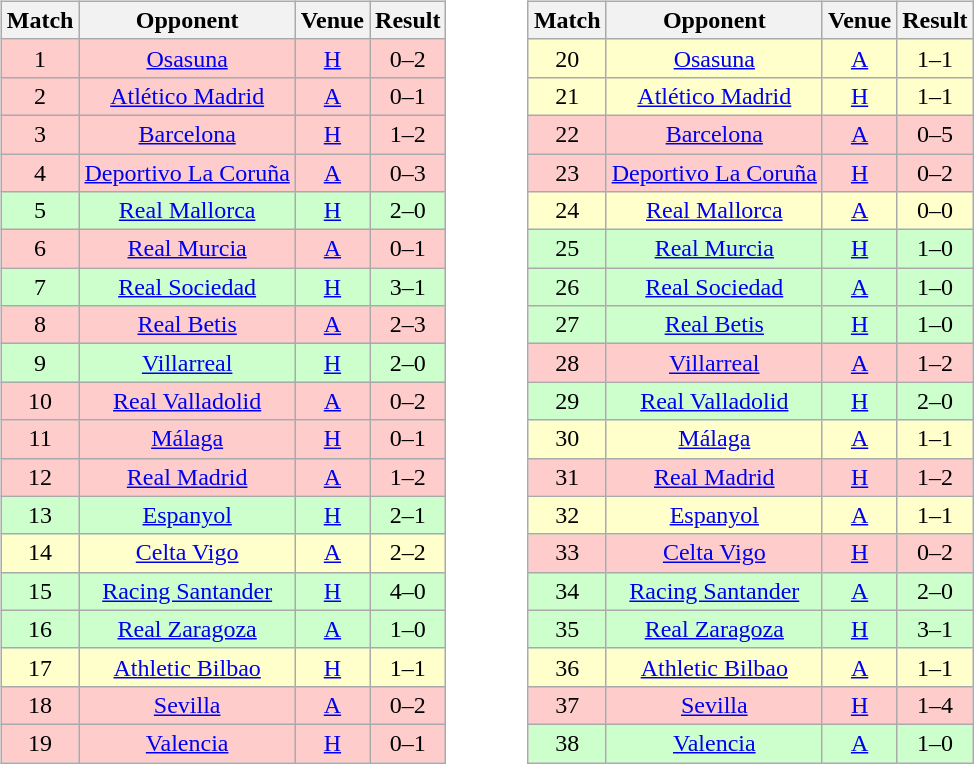<table>
<tr>
<td valign=top width=25%><br><table class="wikitable" style="font-size:100%; text-align:center">
<tr>
<th>Match</th>
<th>Opponent</th>
<th>Venue</th>
<th>Result</th>
</tr>
<tr bgcolor= FFCCCC>
<td>1</td>
<td><a href='#'>Osasuna</a></td>
<td><a href='#'>H</a></td>
<td>0–2</td>
</tr>
<tr bgcolor= FFCCCC>
<td>2</td>
<td><a href='#'>Atlético Madrid</a></td>
<td><a href='#'>A</a></td>
<td>0–1</td>
</tr>
<tr bgcolor= FFCCCC>
<td>3</td>
<td><a href='#'>Barcelona</a></td>
<td><a href='#'>H</a></td>
<td>1–2</td>
</tr>
<tr bgcolor= FFCCCC>
<td>4</td>
<td><a href='#'>Deportivo La Coruña</a></td>
<td><a href='#'>A</a></td>
<td>0–3</td>
</tr>
<tr bgcolor= CCFFCC>
<td>5</td>
<td><a href='#'>Real Mallorca</a></td>
<td><a href='#'>H</a></td>
<td>2–0</td>
</tr>
<tr bgcolor= FFCCCC>
<td>6</td>
<td><a href='#'>Real Murcia</a></td>
<td><a href='#'>A</a></td>
<td>0–1</td>
</tr>
<tr bgcolor= CCFFCC>
<td>7</td>
<td><a href='#'>Real Sociedad</a></td>
<td><a href='#'>H</a></td>
<td>3–1</td>
</tr>
<tr bgcolor= FFCCCC>
<td>8</td>
<td><a href='#'>Real Betis</a></td>
<td><a href='#'>A</a></td>
<td>2–3</td>
</tr>
<tr bgcolor= CCFFCC>
<td>9</td>
<td><a href='#'>Villarreal</a></td>
<td><a href='#'>H</a></td>
<td>2–0</td>
</tr>
<tr bgcolor= FFCCCC>
<td>10</td>
<td><a href='#'>Real Valladolid</a></td>
<td><a href='#'>A</a></td>
<td>0–2</td>
</tr>
<tr bgcolor= FFCCCC>
<td>11</td>
<td><a href='#'>Málaga</a></td>
<td><a href='#'>H</a></td>
<td>0–1</td>
</tr>
<tr bgcolor= FFCCCC>
<td>12</td>
<td><a href='#'>Real Madrid</a></td>
<td><a href='#'>A</a></td>
<td>1–2</td>
</tr>
<tr bgcolor= CCFFCC>
<td>13</td>
<td><a href='#'>Espanyol</a></td>
<td><a href='#'>H</a></td>
<td>2–1</td>
</tr>
<tr bgcolor= FFFFCC>
<td>14</td>
<td><a href='#'>Celta Vigo</a></td>
<td><a href='#'>A</a></td>
<td>2–2</td>
</tr>
<tr bgcolor= CCFFCC>
<td>15</td>
<td><a href='#'>Racing Santander</a></td>
<td><a href='#'>H</a></td>
<td>4–0</td>
</tr>
<tr bgcolor= CCFFCC>
<td>16</td>
<td><a href='#'>Real Zaragoza</a></td>
<td><a href='#'>A</a></td>
<td>1–0</td>
</tr>
<tr bgcolor= FFFFCC>
<td>17</td>
<td><a href='#'>Athletic Bilbao</a></td>
<td><a href='#'>H</a></td>
<td>1–1</td>
</tr>
<tr bgcolor= FFCCCC>
<td>18</td>
<td><a href='#'>Sevilla</a></td>
<td><a href='#'>A</a></td>
<td>0–2</td>
</tr>
<tr bgcolor= FFCCCC>
<td>19</td>
<td><a href='#'>Valencia</a></td>
<td><a href='#'>H</a></td>
<td>0–1</td>
</tr>
</table>
</td>
<td valign="top" width=65%><br><table class="wikitable" style="font-size:100%; text-align:center">
<tr>
<th>Match</th>
<th>Opponent</th>
<th>Venue</th>
<th>Result</th>
</tr>
<tr bgcolor= FFFFCC>
<td>20</td>
<td><a href='#'>Osasuna</a></td>
<td><a href='#'>A</a></td>
<td>1–1</td>
</tr>
<tr bgcolor= FFFFCC>
<td>21</td>
<td><a href='#'>Atlético Madrid</a></td>
<td><a href='#'>H</a></td>
<td>1–1</td>
</tr>
<tr bgcolor= FFCCCC>
<td>22</td>
<td><a href='#'>Barcelona</a></td>
<td><a href='#'>A</a></td>
<td>0–5</td>
</tr>
<tr bgcolor= FFCCCC>
<td>23</td>
<td><a href='#'>Deportivo La Coruña</a></td>
<td><a href='#'>H</a></td>
<td>0–2</td>
</tr>
<tr bgcolor= FFFFCC>
<td>24</td>
<td><a href='#'>Real Mallorca</a></td>
<td><a href='#'>A</a></td>
<td>0–0</td>
</tr>
<tr bgcolor= CCFFCC>
<td>25</td>
<td><a href='#'>Real Murcia</a></td>
<td><a href='#'>H</a></td>
<td>1–0</td>
</tr>
<tr bgcolor= CCFFCC>
<td>26</td>
<td><a href='#'>Real Sociedad</a></td>
<td><a href='#'>A</a></td>
<td>1–0</td>
</tr>
<tr bgcolor= CCFFCC>
<td>27</td>
<td><a href='#'>Real Betis</a></td>
<td><a href='#'>H</a></td>
<td>1–0</td>
</tr>
<tr bgcolor= FFCCCC>
<td>28</td>
<td><a href='#'>Villarreal</a></td>
<td><a href='#'>A</a></td>
<td>1–2</td>
</tr>
<tr bgcolor= CCFFCC>
<td>29</td>
<td><a href='#'>Real Valladolid</a></td>
<td><a href='#'>H</a></td>
<td>2–0</td>
</tr>
<tr bgcolor= FFFFCC>
<td>30</td>
<td><a href='#'>Málaga</a></td>
<td><a href='#'>A</a></td>
<td>1–1</td>
</tr>
<tr bgcolor= FFCCCC>
<td>31</td>
<td><a href='#'>Real Madrid</a></td>
<td><a href='#'>H</a></td>
<td>1–2</td>
</tr>
<tr bgcolor= FFFFCC>
<td>32</td>
<td><a href='#'>Espanyol</a></td>
<td><a href='#'>A</a></td>
<td>1–1</td>
</tr>
<tr bgcolor= FFCCCC>
<td>33</td>
<td><a href='#'>Celta Vigo</a></td>
<td><a href='#'>H</a></td>
<td>0–2</td>
</tr>
<tr bgcolor= CCFFCC>
<td>34</td>
<td><a href='#'>Racing Santander</a></td>
<td><a href='#'>A</a></td>
<td>2–0</td>
</tr>
<tr bgcolor= CCFFCC>
<td>35</td>
<td><a href='#'>Real Zaragoza</a></td>
<td><a href='#'>H</a></td>
<td>3–1</td>
</tr>
<tr bgcolor= FFFFCC>
<td>36</td>
<td><a href='#'>Athletic Bilbao</a></td>
<td><a href='#'>A</a></td>
<td>1–1</td>
</tr>
<tr bgcolor= FFCCCC>
<td>37</td>
<td><a href='#'>Sevilla</a></td>
<td><a href='#'>H</a></td>
<td>1–4</td>
</tr>
<tr bgcolor= CCFFCC>
<td>38</td>
<td><a href='#'>Valencia</a></td>
<td><a href='#'>A</a></td>
<td>1–0</td>
</tr>
</table>
</td>
</tr>
</table>
